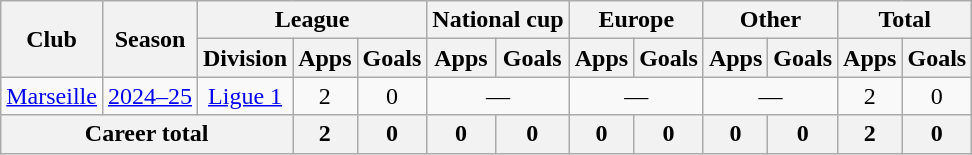<table class="wikitable" style="text-align: center">
<tr>
<th rowspan="2">Club</th>
<th rowspan="2">Season</th>
<th colspan="3">League</th>
<th colspan="2">National cup</th>
<th colspan="2">Europe</th>
<th colspan="2">Other</th>
<th colspan="2">Total</th>
</tr>
<tr>
<th>Division</th>
<th>Apps</th>
<th>Goals</th>
<th>Apps</th>
<th>Goals</th>
<th>Apps</th>
<th>Goals</th>
<th>Apps</th>
<th>Goals</th>
<th>Apps</th>
<th>Goals</th>
</tr>
<tr>
<td><a href='#'>Marseille</a></td>
<td><a href='#'>2024–25</a></td>
<td><a href='#'>Ligue 1</a></td>
<td>2</td>
<td>0</td>
<td colspan="2">—</td>
<td colspan="2">—</td>
<td colspan="2">—</td>
<td>2</td>
<td>0</td>
</tr>
<tr>
<th colspan="3">Career total</th>
<th>2</th>
<th>0</th>
<th>0</th>
<th>0</th>
<th>0</th>
<th>0</th>
<th>0</th>
<th>0</th>
<th>2</th>
<th>0</th>
</tr>
</table>
